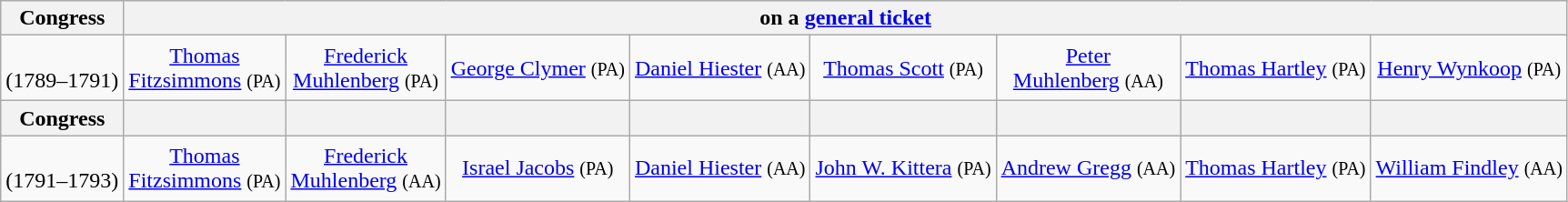<table class=wikitable style="text-align:center">
<tr>
<th>Congress</th>
<th colspan=8> on a <a href='#'>general ticket</a></th>
</tr>
<tr style="height:3em">
<td><strong></strong><br>(1789–1791)</td>
<td><a href='#'>Thomas<br>Fitzsimmons</a> <small>(PA)</small></td>
<td><a href='#'>Frederick<br>Muhlenberg</a> <small>(PA)</small></td>
<td><a href='#'>George Clymer</a> <small>(PA)</small></td>
<td><a href='#'>Daniel Hiester</a> <small>(AA)</small></td>
<td><a href='#'>Thomas Scott</a> <small>(PA)</small></td>
<td><a href='#'>Peter<br>Muhlenberg</a> <small>(AA)</small></td>
<td><a href='#'>Thomas Hartley</a> <small>(PA)</small></td>
<td><a href='#'>Henry Wynkoop</a> <small>(PA)</small></td>
</tr>
<tr>
<th>Congress</th>
<th></th>
<th></th>
<th></th>
<th></th>
<th></th>
<th></th>
<th></th>
<th></th>
</tr>
<tr style="height:3em">
<td><strong></strong><br>(1791–1793)</td>
<td><a href='#'>Thomas<br>Fitzsimmons</a> <small>(PA)</small></td>
<td><a href='#'>Frederick<br>Muhlenberg</a> <small>(AA)</small></td>
<td><a href='#'>Israel Jacobs</a> <small>(PA)</small></td>
<td><a href='#'>Daniel Hiester</a> <small>(AA)</small></td>
<td><a href='#'>John W. Kittera</a> <small>(PA)</small></td>
<td><a href='#'>Andrew Gregg</a> <small>(AA)</small></td>
<td><a href='#'>Thomas Hartley</a> <small>(PA)</small></td>
<td><a href='#'>William Findley</a> <small>(AA)</small></td>
</tr>
</table>
